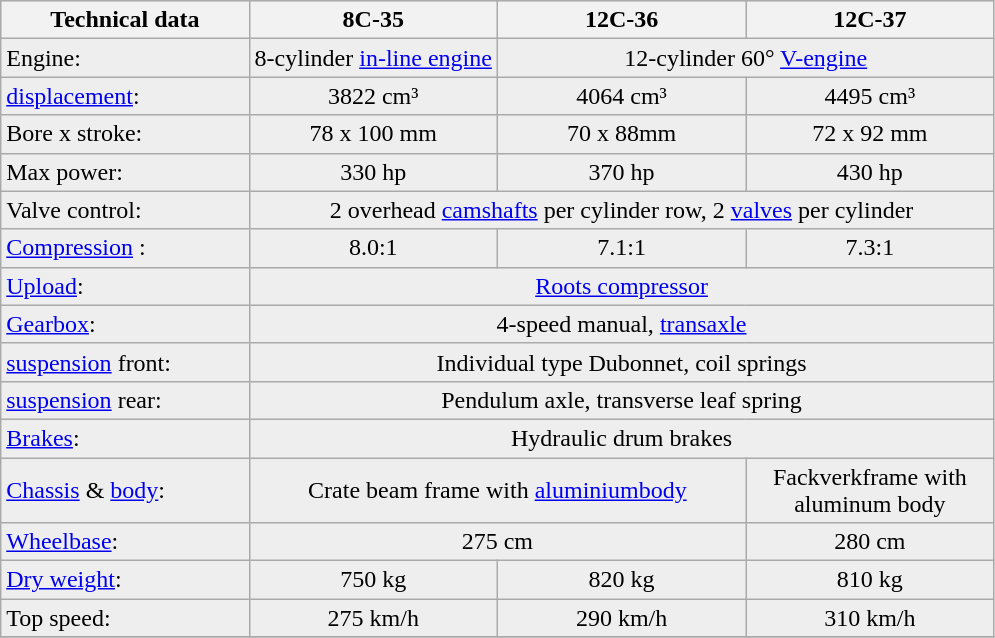<table class="prettytable">
<tr ---- bgcolor="#DDDDDD">
<th width="25%">Technical data</th>
<th width="25%">8C-35</th>
<th width="25%">12C-36</th>
<th width="25%">12C-37</th>
</tr>
<tr ---- bgcolor="#EEEEEE">
<td>Engine: </td>
<td align="center">8-cylinder <a href='#'>in-line engine</a></td>
<td colspan="2" align="center">12-cylinder 60° <a href='#'>V-engine</a></td>
</tr>
<tr ---- bgcolor="#EEEEEE">
<td><a href='#'>displacement</a>: </td>
<td align="center">3822 cm³</td>
<td align="center">4064 cm³</td>
<td align="center">4495 cm³</td>
</tr>
<tr ---- bgcolor="#EEEEEE">
<td>Bore x stroke: </td>
<td align="center">78 x 100 mm</td>
<td align="center">70 x 88mm</td>
<td align="center">72 x 92 mm</td>
</tr>
<tr ---- bgcolor="#EEEEEE">
<td>Max power: </td>
<td align="center">330 hp</td>
<td align="center">370 hp</td>
<td align="center">430 hp</td>
</tr>
<tr ---- bgcolor="#EEEEEE">
<td>Valve control: </td>
<td colspan="3" align="center">2 overhead <a href='#'>camshafts</a> per cylinder row, 2 <a href='#'>valves</a> per cylinder</td>
</tr>
<tr ---- bgcolor="#EEEEEE">
<td><a href='#'>Compression</a> : </td>
<td align="center">8.0:1</td>
<td align="center">7.1:1</td>
<td align="center">7.3:1</td>
</tr>
<tr ---- bgcolor="#EEEEEE">
<td><a href='#'>Upload</a>: </td>
<td colspan="3" align="center"><a href='#'>Roots compressor</a></td>
</tr>
<tr ---- bgcolor="#EEEEEE">
<td><a href='#'>Gearbox</a>: </td>
<td colspan="3" align="center">4-speed manual, <a href='#'>transaxle</a></td>
</tr>
<tr ---- bgcolor="#EEEEEE">
<td><a href='#'>suspension</a> front: </td>
<td colspan="3" align="center">Individual type Dubonnet, coil springs</td>
</tr>
<tr ---- bgcolor="#EEEEEE">
<td><a href='#'>suspension</a> rear: </td>
<td colspan="3" align="center">Pendulum axle, transverse leaf spring</td>
</tr>
<tr ---- bgcolor="#EEEEEE">
<td><a href='#'>Brakes</a>: </td>
<td colspan="3" align="center">Hydraulic drum brakes</td>
</tr>
<tr ---- bgcolor="#EEEEEE">
<td><a href='#'>Chassis</a> & <a href='#'>body</a>: </td>
<td colspan="2" align="center">Crate beam frame with <a href='#'>aluminiumbody</a></td>
<td align="center">Fackverkframe with<br> aluminum body</td>
</tr>
<tr ---- bgcolor="#EEEEEE">
<td><a href='#'>Wheelbase</a>: </td>
<td colspan="2" align="center">275 cm</td>
<td align="center">280 cm</td>
</tr>
<tr ---- bgcolor="#EEEEEE">
<td><a href='#'>Dry weight</a>: </td>
<td align="center">750 kg</td>
<td align="center">820 kg</td>
<td align="center">810 kg</td>
</tr>
<tr ---- bgcolor="#EEEEEE">
<td>Top speed: </td>
<td align="center">275 km/h</td>
<td align="center">290 km/h</td>
<td align="center">310 km/h</td>
</tr>
<tr ---- bgcolor="#EEEEEE">
</tr>
</table>
